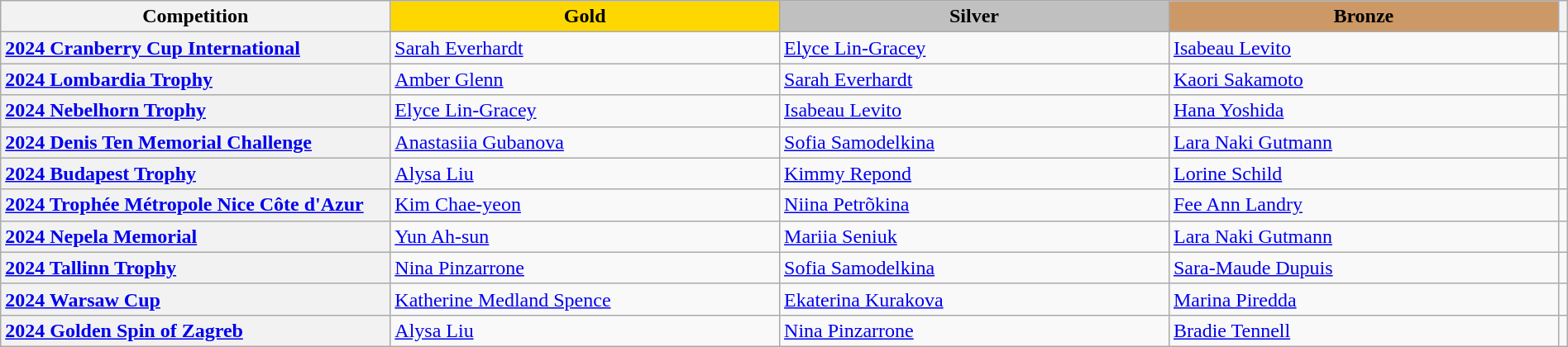<table class="wikitable unsortable" style="text-align:left; width:100%;">
<tr>
<th scope="col" style="text-align:center; width:25%">Competition</th>
<td scope="col" style="text-align:center; width:25%; background:gold"><strong>Gold</strong></td>
<td scope="col" style="text-align:center; width:25%; background:silver"><strong>Silver</strong></td>
<td scope="col" style="text-align:center; width:25%; background:#c96"><strong>Bronze</strong></td>
<th scope="col" style="text-align:center"></th>
</tr>
<tr>
<th scope="row" style="text-align:left"> <a href='#'>2024 Cranberry Cup International</a></th>
<td> <a href='#'>Sarah Everhardt</a></td>
<td> <a href='#'>Elyce Lin-Gracey</a></td>
<td> <a href='#'>Isabeau Levito</a></td>
<td></td>
</tr>
<tr>
<th scope="row" style="text-align:left"> <a href='#'>2024 Lombardia Trophy</a></th>
<td> <a href='#'>Amber Glenn</a></td>
<td> <a href='#'>Sarah Everhardt</a></td>
<td> <a href='#'>Kaori Sakamoto</a></td>
<td></td>
</tr>
<tr>
<th scope="row" style="text-align:left"> <a href='#'>2024 Nebelhorn Trophy</a></th>
<td> <a href='#'>Elyce Lin-Gracey</a></td>
<td> <a href='#'>Isabeau Levito</a></td>
<td> <a href='#'>Hana Yoshida</a></td>
<td></td>
</tr>
<tr>
<th scope="row" style="text-align:left"> <a href='#'>2024 Denis Ten Memorial Challenge</a></th>
<td> <a href='#'>Anastasiia Gubanova</a></td>
<td> <a href='#'>Sofia Samodelkina</a></td>
<td> <a href='#'>Lara Naki Gutmann</a></td>
<td></td>
</tr>
<tr>
<th scope="row" style="text-align:left"> <a href='#'>2024 Budapest Trophy</a></th>
<td> <a href='#'>Alysa Liu</a></td>
<td> <a href='#'>Kimmy Repond</a></td>
<td> <a href='#'>Lorine Schild</a></td>
<td></td>
</tr>
<tr>
<th scope="row" style="text-align:left"> <a href='#'>2024 Trophée Métropole Nice Côte d'Azur</a></th>
<td> <a href='#'>Kim Chae-yeon</a></td>
<td> <a href='#'>Niina Petrõkina</a></td>
<td> <a href='#'>Fee Ann Landry</a></td>
<td></td>
</tr>
<tr>
<th scope="row" style="text-align:left"> <a href='#'>2024 Nepela Memorial</a></th>
<td> <a href='#'>Yun Ah-sun</a></td>
<td> <a href='#'>Mariia Seniuk</a></td>
<td> <a href='#'>Lara Naki Gutmann</a></td>
<td></td>
</tr>
<tr>
<th scope="row" style="text-align:left"> <a href='#'>2024 Tallinn Trophy</a></th>
<td> <a href='#'>Nina Pinzarrone</a></td>
<td> <a href='#'>Sofia Samodelkina</a></td>
<td> <a href='#'>Sara-Maude Dupuis</a></td>
<td></td>
</tr>
<tr>
<th scope="row" style="text-align:left"> <a href='#'>2024 Warsaw Cup</a></th>
<td> <a href='#'>Katherine Medland Spence</a></td>
<td> <a href='#'>Ekaterina Kurakova</a></td>
<td> <a href='#'>Marina Piredda</a></td>
<td></td>
</tr>
<tr>
<th scope="row" style="text-align:left"> <a href='#'>2024 Golden Spin of Zagreb</a></th>
<td> <a href='#'>Alysa Liu</a></td>
<td> <a href='#'>Nina Pinzarrone</a></td>
<td> <a href='#'>Bradie Tennell</a></td>
<td></td>
</tr>
</table>
